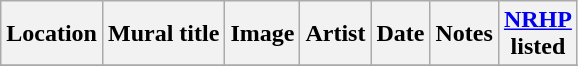<table class="wikitable sortable">
<tr>
<th>Location</th>
<th>Mural title</th>
<th>Image</th>
<th>Artist</th>
<th>Date</th>
<th>Notes</th>
<th><a href='#'>NRHP</a><br>listed</th>
</tr>
<tr>
</tr>
</table>
